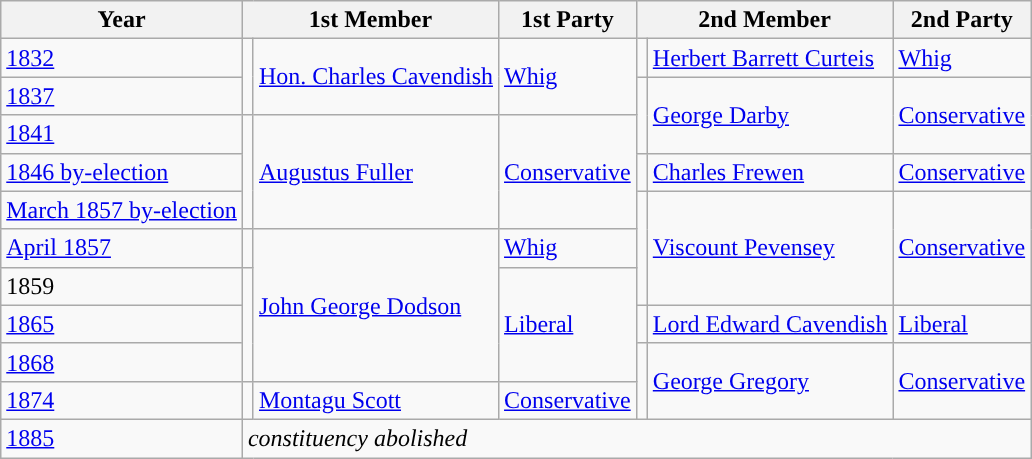<table class="wikitable">
<tr>
<th>Year</th>
<th colspan="2">1st Member</th>
<th>1st Party</th>
<th colspan="2">2nd Member</th>
<th>2nd Party</th>
</tr>
<tr>
<td><a href='#'>1832</a></td>
<td rowspan="2" style="color:inherit;background-color: "></td>
<td rowspan="2"><a href='#'>Hon. Charles Cavendish</a></td>
<td rowspan="2"><a href='#'>Whig</a></td>
<td style="color:inherit;background-color: "></td>
<td><a href='#'>Herbert Barrett Curteis</a></td>
<td><a href='#'>Whig</a></td>
</tr>
<tr>
<td><a href='#'>1837</a></td>
<td rowspan="2" style="color:inherit;background-color: "></td>
<td rowspan="2"><a href='#'>George Darby</a></td>
<td rowspan="2"><a href='#'>Conservative</a></td>
</tr>
<tr>
<td><a href='#'>1841</a></td>
<td rowspan="3" style="color:inherit;background-color: "></td>
<td rowspan="3"><a href='#'>Augustus Fuller</a></td>
<td rowspan="3"><a href='#'>Conservative</a></td>
</tr>
<tr>
<td><a href='#'>1846 by-election</a></td>
<td style="color:inherit;background-color: "></td>
<td><a href='#'>Charles Frewen</a></td>
<td><a href='#'>Conservative</a></td>
</tr>
<tr>
<td><a href='#'>March 1857 by-election</a></td>
<td rowspan="3" style="color:inherit;background-color: "></td>
<td rowspan="3"><a href='#'>Viscount Pevensey</a></td>
<td rowspan="3"><a href='#'>Conservative</a></td>
</tr>
<tr>
<td><a href='#'>April 1857</a></td>
<td style="color:inherit;background-color: "></td>
<td rowspan="4"><a href='#'>John George Dodson</a></td>
<td><a href='#'>Whig</a></td>
</tr>
<tr>
<td>1859</td>
<td rowspan="3" style="color:inherit;background-color: "></td>
<td rowspan="3"><a href='#'>Liberal</a></td>
</tr>
<tr>
<td><a href='#'>1865</a></td>
<td style="color:inherit;background-color: "></td>
<td><a href='#'>Lord Edward Cavendish</a></td>
<td><a href='#'>Liberal</a></td>
</tr>
<tr>
<td><a href='#'>1868</a></td>
<td rowspan="2" style="color:inherit;background-color: "></td>
<td rowspan="2"><a href='#'>George Gregory</a></td>
<td rowspan="2"><a href='#'>Conservative</a></td>
</tr>
<tr>
<td><a href='#'>1874</a></td>
<td style="color:inherit;background-color: "></td>
<td><a href='#'>Montagu Scott</a></td>
<td><a href='#'>Conservative</a></td>
</tr>
<tr>
<td><a href='#'>1885</a></td>
<td colspan="6"><em>constituency abolished</em></td>
</tr>
</table>
